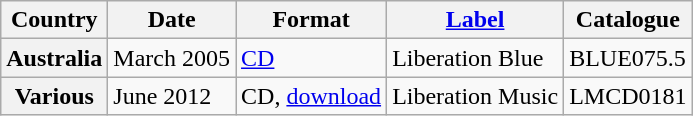<table class="wikitable plainrowheaders">
<tr>
<th scope="col">Country</th>
<th scope="col">Date</th>
<th scope="col">Format</th>
<th scope="col"><a href='#'>Label</a></th>
<th scope="col">Catalogue</th>
</tr>
<tr>
<th scope="row">Australia</th>
<td>March 2005</td>
<td><a href='#'>CD</a></td>
<td>Liberation Blue</td>
<td>BLUE075.5</td>
</tr>
<tr>
<th scope="row">Various</th>
<td>June 2012</td>
<td>CD, <a href='#'>download</a></td>
<td>Liberation Music</td>
<td>LMCD0181</td>
</tr>
</table>
